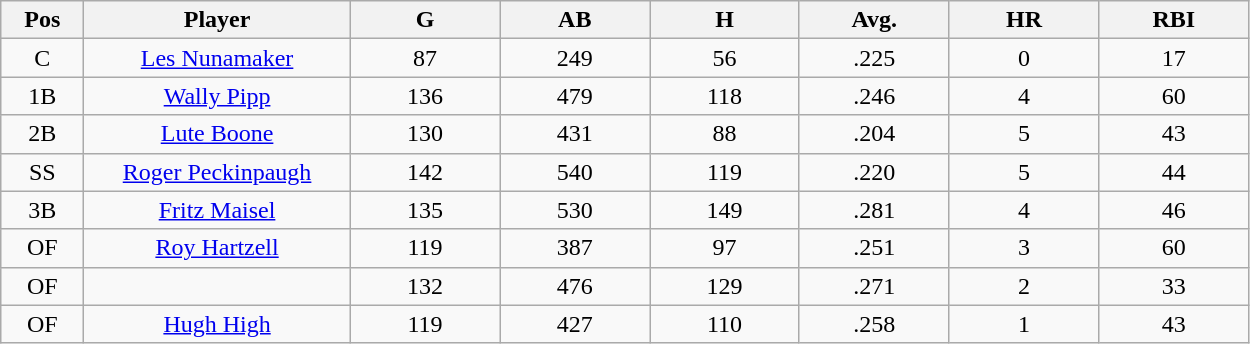<table class="wikitable sortable">
<tr>
<th bgcolor="#DDDDFF" width="5%">Pos</th>
<th bgcolor="#DDDDFF" width="16%">Player</th>
<th bgcolor="#DDDDFF" width="9%">G</th>
<th bgcolor="#DDDDFF" width="9%">AB</th>
<th bgcolor="#DDDDFF" width="9%">H</th>
<th bgcolor="#DDDDFF" width="9%">Avg.</th>
<th bgcolor="#DDDDFF" width="9%">HR</th>
<th bgcolor="#DDDDFF" width="9%">RBI</th>
</tr>
<tr align="center">
<td>C</td>
<td><a href='#'>Les Nunamaker</a></td>
<td>87</td>
<td>249</td>
<td>56</td>
<td>.225</td>
<td>0</td>
<td>17</td>
</tr>
<tr align=center>
<td>1B</td>
<td><a href='#'>Wally Pipp</a></td>
<td>136</td>
<td>479</td>
<td>118</td>
<td>.246</td>
<td>4</td>
<td>60</td>
</tr>
<tr align=center>
<td>2B</td>
<td><a href='#'>Lute Boone</a></td>
<td>130</td>
<td>431</td>
<td>88</td>
<td>.204</td>
<td>5</td>
<td>43</td>
</tr>
<tr align=center>
<td>SS</td>
<td><a href='#'>Roger Peckinpaugh</a></td>
<td>142</td>
<td>540</td>
<td>119</td>
<td>.220</td>
<td>5</td>
<td>44</td>
</tr>
<tr align=center>
<td>3B</td>
<td><a href='#'>Fritz Maisel</a></td>
<td>135</td>
<td>530</td>
<td>149</td>
<td>.281</td>
<td>4</td>
<td>46</td>
</tr>
<tr align=center>
<td>OF</td>
<td><a href='#'>Roy Hartzell</a></td>
<td>119</td>
<td>387</td>
<td>97</td>
<td>.251</td>
<td>3</td>
<td>60</td>
</tr>
<tr align=center>
<td>OF</td>
<td></td>
<td>132</td>
<td>476</td>
<td>129</td>
<td>.271</td>
<td>2</td>
<td>33</td>
</tr>
<tr align="center">
<td>OF</td>
<td><a href='#'>Hugh High</a></td>
<td>119</td>
<td>427</td>
<td>110</td>
<td>.258</td>
<td>1</td>
<td>43</td>
</tr>
</table>
